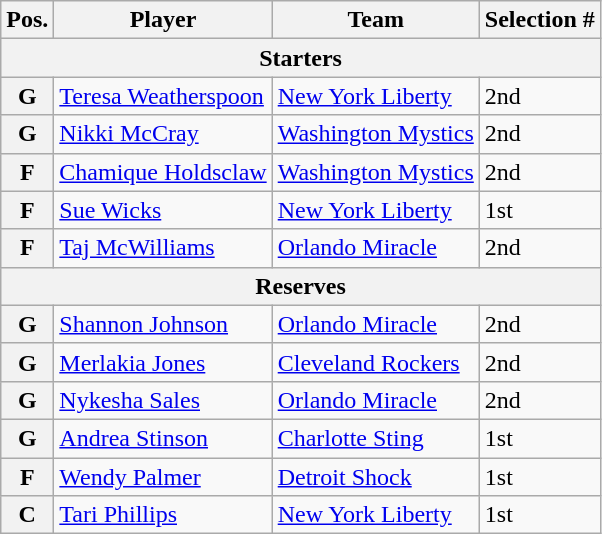<table class="wikitable">
<tr>
<th>Pos.</th>
<th>Player</th>
<th>Team</th>
<th>Selection #</th>
</tr>
<tr>
<th colspan="5">Starters</th>
</tr>
<tr>
<th>G</th>
<td> <a href='#'>Teresa Weatherspoon</a></td>
<td><a href='#'>New York Liberty</a></td>
<td>2nd</td>
</tr>
<tr>
<th>G</th>
<td> <a href='#'>Nikki McCray</a></td>
<td><a href='#'>Washington Mystics</a></td>
<td>2nd</td>
</tr>
<tr>
<th>F</th>
<td> <a href='#'>Chamique Holdsclaw</a></td>
<td><a href='#'>Washington Mystics</a></td>
<td>2nd</td>
</tr>
<tr>
<th>F</th>
<td> <a href='#'>Sue Wicks</a></td>
<td><a href='#'>New York Liberty</a></td>
<td>1st</td>
</tr>
<tr>
<th>F</th>
<td> <a href='#'>Taj McWilliams</a></td>
<td><a href='#'>Orlando Miracle</a></td>
<td>2nd</td>
</tr>
<tr>
<th colspan="5">Reserves</th>
</tr>
<tr>
<th>G</th>
<td> <a href='#'>Shannon Johnson</a></td>
<td><a href='#'>Orlando Miracle</a></td>
<td>2nd</td>
</tr>
<tr>
<th>G</th>
<td> <a href='#'>Merlakia Jones</a></td>
<td><a href='#'>Cleveland Rockers</a></td>
<td>2nd</td>
</tr>
<tr>
<th>G</th>
<td> <a href='#'>Nykesha Sales</a></td>
<td><a href='#'>Orlando Miracle</a></td>
<td>2nd</td>
</tr>
<tr>
<th>G</th>
<td> <a href='#'>Andrea Stinson</a></td>
<td><a href='#'>Charlotte Sting</a></td>
<td>1st</td>
</tr>
<tr>
<th>F</th>
<td> <a href='#'>Wendy Palmer</a></td>
<td><a href='#'>Detroit Shock</a></td>
<td>1st</td>
</tr>
<tr>
<th>C</th>
<td> <a href='#'>Tari Phillips</a></td>
<td><a href='#'>New York Liberty</a></td>
<td>1st</td>
</tr>
</table>
